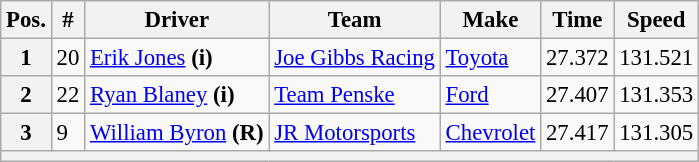<table class="wikitable" style="font-size:95%">
<tr>
<th>Pos.</th>
<th>#</th>
<th>Driver</th>
<th>Team</th>
<th>Make</th>
<th>Time</th>
<th>Speed</th>
</tr>
<tr>
<th>1</th>
<td>20</td>
<td><a href='#'>Erik Jones</a> <strong>(i)</strong></td>
<td><a href='#'>Joe Gibbs Racing</a></td>
<td><a href='#'>Toyota</a></td>
<td>27.372</td>
<td>131.521</td>
</tr>
<tr>
<th>2</th>
<td>22</td>
<td><a href='#'>Ryan Blaney</a> <strong>(i)</strong></td>
<td><a href='#'>Team Penske</a></td>
<td><a href='#'>Ford</a></td>
<td>27.407</td>
<td>131.353</td>
</tr>
<tr>
<th>3</th>
<td>9</td>
<td><a href='#'>William Byron</a> <strong>(R)</strong></td>
<td><a href='#'>JR Motorsports</a></td>
<td><a href='#'>Chevrolet</a></td>
<td>27.417</td>
<td>131.305</td>
</tr>
<tr>
<th colspan="7"></th>
</tr>
</table>
